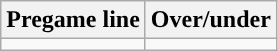<table class="wikitable">
<tr align="center">
<th>Pregame line</th>
<th>Over/under</th>
</tr>
<tr align="center">
<td></td>
<td></td>
</tr>
</table>
